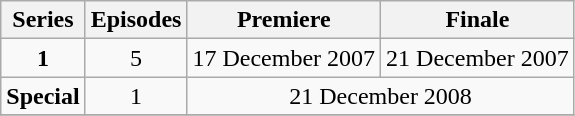<table class="wikitable" style="text-align:center;">
<tr>
<th>Series</th>
<th>Episodes</th>
<th>Premiere</th>
<th>Finale</th>
</tr>
<tr>
<td><strong>1</strong></td>
<td>5</td>
<td>17 December 2007</td>
<td>21 December 2007</td>
</tr>
<tr>
<td><strong>Special</strong></td>
<td>1</td>
<td colspan=2>21 December 2008</td>
</tr>
<tr>
</tr>
</table>
